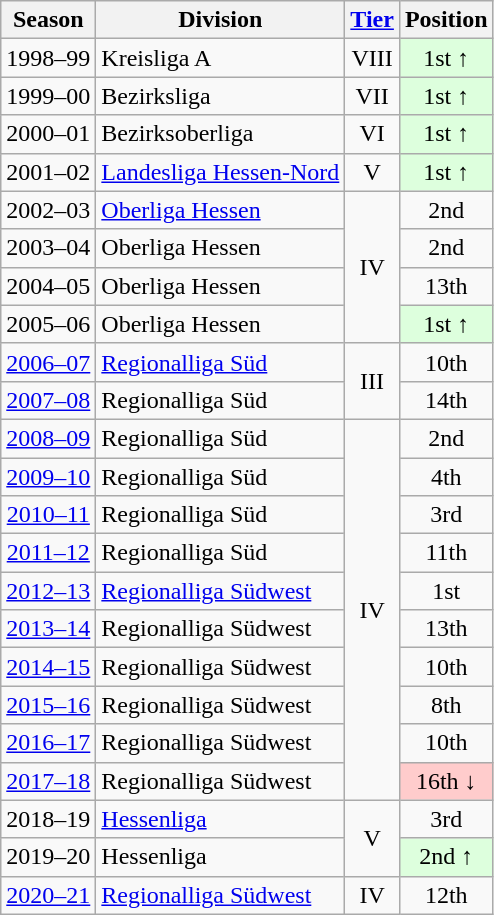<table class="wikitable">
<tr>
<th>Season</th>
<th>Division</th>
<th><a href='#'>Tier</a></th>
<th>Position</th>
</tr>
<tr align="center">
<td>1998–99</td>
<td align="left">Kreisliga A</td>
<td>VIII</td>
<td style="background:#ddffdd">1st ↑</td>
</tr>
<tr align="center">
<td>1999–00</td>
<td align="left">Bezirksliga</td>
<td>VII</td>
<td style="background:#ddffdd">1st ↑</td>
</tr>
<tr align="center">
<td>2000–01</td>
<td align="left">Bezirksoberliga</td>
<td>VI</td>
<td style="background:#ddffdd">1st ↑</td>
</tr>
<tr align="center">
<td>2001–02</td>
<td align="left"><a href='#'>Landesliga Hessen-Nord</a></td>
<td>V</td>
<td style="background:#ddffdd">1st ↑</td>
</tr>
<tr align="center">
<td>2002–03</td>
<td align="left"><a href='#'>Oberliga Hessen</a></td>
<td rowspan=4>IV</td>
<td>2nd</td>
</tr>
<tr align="center">
<td>2003–04</td>
<td align="left">Oberliga Hessen</td>
<td>2nd</td>
</tr>
<tr align="center">
<td>2004–05</td>
<td align="left">Oberliga Hessen</td>
<td>13th</td>
</tr>
<tr align="center">
<td>2005–06</td>
<td align="left">Oberliga Hessen</td>
<td style="background:#ddffdd">1st ↑</td>
</tr>
<tr align="center">
<td><a href='#'>2006–07</a></td>
<td align="left"><a href='#'>Regionalliga Süd</a></td>
<td rowspan=2>III</td>
<td>10th</td>
</tr>
<tr align="center">
<td><a href='#'>2007–08</a></td>
<td align="left">Regionalliga Süd</td>
<td>14th</td>
</tr>
<tr align="center">
<td><a href='#'>2008–09</a></td>
<td align="left">Regionalliga Süd</td>
<td rowspan=10>IV</td>
<td>2nd</td>
</tr>
<tr align="center">
<td><a href='#'>2009–10</a></td>
<td align="left">Regionalliga Süd</td>
<td>4th</td>
</tr>
<tr align="center">
<td><a href='#'>2010–11</a></td>
<td align="left">Regionalliga Süd</td>
<td>3rd</td>
</tr>
<tr align="center">
<td><a href='#'>2011–12</a></td>
<td align="left">Regionalliga Süd</td>
<td>11th</td>
</tr>
<tr align="center">
<td><a href='#'>2012–13</a></td>
<td align="left"><a href='#'>Regionalliga Südwest</a></td>
<td>1st</td>
</tr>
<tr align="center">
<td><a href='#'>2013–14</a></td>
<td align="left">Regionalliga Südwest</td>
<td>13th</td>
</tr>
<tr align="center">
<td><a href='#'>2014–15</a></td>
<td align="left">Regionalliga Südwest</td>
<td>10th</td>
</tr>
<tr align="center">
<td><a href='#'>2015–16</a></td>
<td align="left">Regionalliga Südwest</td>
<td>8th</td>
</tr>
<tr align="center">
<td><a href='#'>2016–17</a></td>
<td align="left">Regionalliga Südwest</td>
<td>10th</td>
</tr>
<tr align="center">
<td><a href='#'>2017–18</a></td>
<td align="left">Regionalliga Südwest</td>
<td style="background:#ffcccc">16th ↓</td>
</tr>
<tr align="center">
<td>2018–19</td>
<td align="left"><a href='#'>Hessenliga</a></td>
<td rowspan=2>V</td>
<td>3rd</td>
</tr>
<tr align="center">
<td>2019–20</td>
<td align="left">Hessenliga</td>
<td style="background:#ddffdd">2nd ↑</td>
</tr>
<tr align="center">
<td><a href='#'>2020–21</a></td>
<td align="left"><a href='#'>Regionalliga Südwest</a></td>
<td rowspan=1>IV</td>
<td>12th</td>
</tr>
</table>
